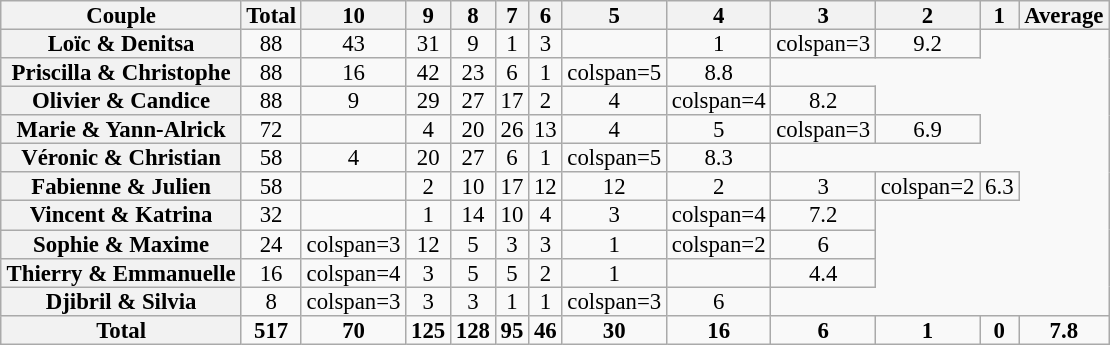<table class="wikitable sortable collapsible" style="margin:auto; font-size:95%; line-height:12px; text-align:center">
<tr>
<th>Couple</th>
<th>Total</th>
<th>10</th>
<th>9</th>
<th>8</th>
<th>7</th>
<th>6</th>
<th>5</th>
<th>4</th>
<th>3</th>
<th>2</th>
<th>1</th>
<th>Average</th>
</tr>
<tr>
<th>Loïc & Denitsa</th>
<td>88</td>
<td>43</td>
<td>31</td>
<td>9</td>
<td>1</td>
<td>3</td>
<td></td>
<td>1</td>
<td>colspan=3 </td>
<td>9.2</td>
</tr>
<tr>
<th>Priscilla & Christophe</th>
<td>88</td>
<td>16</td>
<td>42</td>
<td>23</td>
<td>6</td>
<td>1</td>
<td>colspan=5 </td>
<td>8.8</td>
</tr>
<tr>
<th>Olivier & Candice</th>
<td>88</td>
<td>9</td>
<td>29</td>
<td>27</td>
<td>17</td>
<td>2</td>
<td>4</td>
<td>colspan=4 </td>
<td>8.2</td>
</tr>
<tr>
<th>Marie & Yann-Alrick</th>
<td>72</td>
<td></td>
<td>4</td>
<td>20</td>
<td>26</td>
<td>13</td>
<td>4</td>
<td>5</td>
<td>colspan=3 </td>
<td>6.9</td>
</tr>
<tr>
<th>Véronic & Christian</th>
<td>58</td>
<td>4</td>
<td>20</td>
<td>27</td>
<td>6</td>
<td>1</td>
<td>colspan=5 </td>
<td>8.3</td>
</tr>
<tr>
<th>Fabienne & Julien</th>
<td>58</td>
<td></td>
<td>2</td>
<td>10</td>
<td>17</td>
<td>12</td>
<td>12</td>
<td>2</td>
<td>3</td>
<td>colspan=2 </td>
<td>6.3</td>
</tr>
<tr>
<th>Vincent & Katrina</th>
<td>32</td>
<td></td>
<td>1</td>
<td>14</td>
<td>10</td>
<td>4</td>
<td>3</td>
<td>colspan=4 </td>
<td>7.2</td>
</tr>
<tr>
<th>Sophie & Maxime</th>
<td>24</td>
<td>colspan=3 </td>
<td>12</td>
<td>5</td>
<td>3</td>
<td>3</td>
<td>1</td>
<td>colspan=2 </td>
<td>6</td>
</tr>
<tr>
<th>Thierry & Emmanuelle</th>
<td>16</td>
<td>colspan=4 </td>
<td>3</td>
<td>5</td>
<td>5</td>
<td>2</td>
<td>1</td>
<td></td>
<td>4.4</td>
</tr>
<tr>
<th>Djibril & Silvia</th>
<td>8</td>
<td>colspan=3 </td>
<td>3</td>
<td>3</td>
<td>1</td>
<td>1</td>
<td>colspan=3 </td>
<td>6</td>
</tr>
<tr>
<th>Total</th>
<td><strong>517</strong></td>
<td><strong>70</strong></td>
<td><strong>125</strong></td>
<td><strong>128</strong></td>
<td><strong>95</strong></td>
<td><strong>46</strong></td>
<td><strong>30</strong></td>
<td><strong>16</strong></td>
<td><strong>6</strong></td>
<td><strong>1</strong></td>
<td><strong>0</strong></td>
<td><strong>7.8</strong></td>
</tr>
</table>
